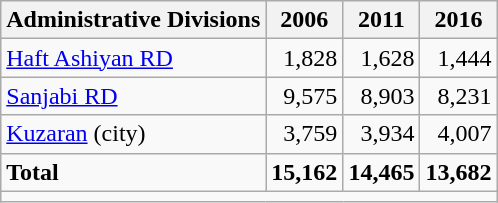<table class="wikitable">
<tr>
<th>Administrative Divisions</th>
<th>2006</th>
<th>2011</th>
<th>2016</th>
</tr>
<tr>
<td><a href='#'>Haft Ashiyan RD</a></td>
<td style="text-align: right;">1,828</td>
<td style="text-align: right;">1,628</td>
<td style="text-align: right;">1,444</td>
</tr>
<tr>
<td><a href='#'>Sanjabi RD</a></td>
<td style="text-align: right;">9,575</td>
<td style="text-align: right;">8,903</td>
<td style="text-align: right;">8,231</td>
</tr>
<tr>
<td><a href='#'>Kuzaran</a> (city)</td>
<td style="text-align: right;">3,759</td>
<td style="text-align: right;">3,934</td>
<td style="text-align: right;">4,007</td>
</tr>
<tr>
<td><strong>Total</strong></td>
<td style="text-align: right;"><strong>15,162</strong></td>
<td style="text-align: right;"><strong>14,465</strong></td>
<td style="text-align: right;"><strong>13,682</strong></td>
</tr>
<tr>
<td colspan=4></td>
</tr>
</table>
